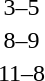<table style="text-align:center">
<tr>
<th width=200></th>
<th width=100></th>
<th width=200></th>
</tr>
<tr>
<td align=right></td>
<td>3–5</td>
<td align=left><strong></strong></td>
</tr>
<tr>
<td align=right></td>
<td>8–9</td>
<td align=left><strong></strong></td>
</tr>
<tr>
<td align=right><strong></strong></td>
<td>11–8</td>
<td align=left></td>
</tr>
</table>
